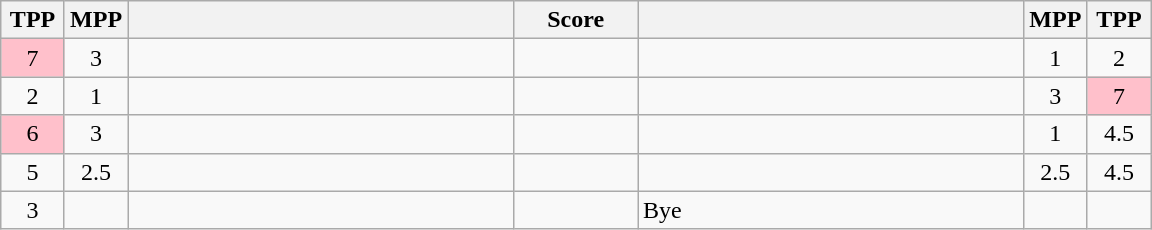<table class="wikitable" style="text-align: center;" |>
<tr>
<th width="35">TPP</th>
<th width="35">MPP</th>
<th width="250"></th>
<th width="75">Score</th>
<th width="250"></th>
<th width="35">MPP</th>
<th width="35">TPP</th>
</tr>
<tr>
<td bgcolor=pink>7</td>
<td>3</td>
<td style="text-align:left;"></td>
<td></td>
<td style="text-align:left;"><strong></strong></td>
<td>1</td>
<td>2</td>
</tr>
<tr>
<td>2</td>
<td>1</td>
<td style="text-align:left;"><strong></strong></td>
<td></td>
<td style="text-align:left;"></td>
<td>3</td>
<td bgcolor=pink>7</td>
</tr>
<tr>
<td bgcolor=pink>6</td>
<td>3</td>
<td style="text-align:left;"></td>
<td></td>
<td style="text-align:left;"><strong></strong></td>
<td>1</td>
<td>4.5</td>
</tr>
<tr>
<td>5</td>
<td>2.5</td>
<td style="text-align:left;"></td>
<td></td>
<td style="text-align:left;"></td>
<td>2.5</td>
<td>4.5</td>
</tr>
<tr>
<td>3</td>
<td></td>
<td style="text-align:left;"><strong></strong></td>
<td></td>
<td style="text-align:left;">Bye</td>
<td></td>
<td></td>
</tr>
</table>
